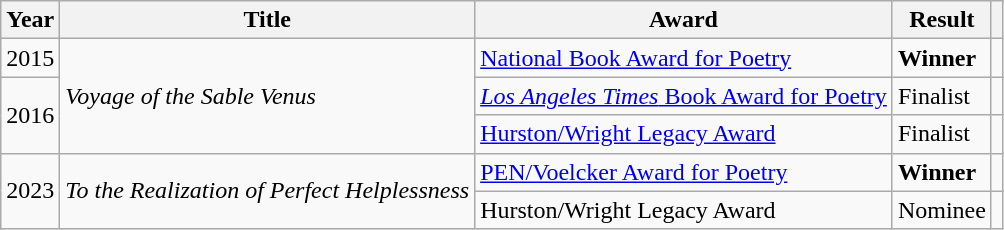<table class="wikitable">
<tr>
<th>Year</th>
<th>Title</th>
<th>Award</th>
<th>Result</th>
<th></th>
</tr>
<tr>
<td>2015</td>
<td rowspan="3"><em>Voyage of the Sable Venus</em></td>
<td><a href='#'>National Book Award for Poetry</a></td>
<td><strong>Winner</strong></td>
<td></td>
</tr>
<tr>
<td rowspan="2">2016</td>
<td><a href='#'><em>Los Angeles Times</em> Book Award for Poetry</a></td>
<td>Finalist</td>
<td></td>
</tr>
<tr>
<td><a href='#'>Hurston/Wright Legacy Award</a></td>
<td>Finalist</td>
<td></td>
</tr>
<tr>
<td rowspan="2">2023</td>
<td rowspan="2"><em>To the Realization of Perfect Helplessness</em></td>
<td><a href='#'>PEN/Voelcker Award for Poetry</a></td>
<td><strong>Winner</strong></td>
<td></td>
</tr>
<tr>
<td>Hurston/Wright Legacy Award</td>
<td>Nominee</td>
<td></td>
</tr>
</table>
